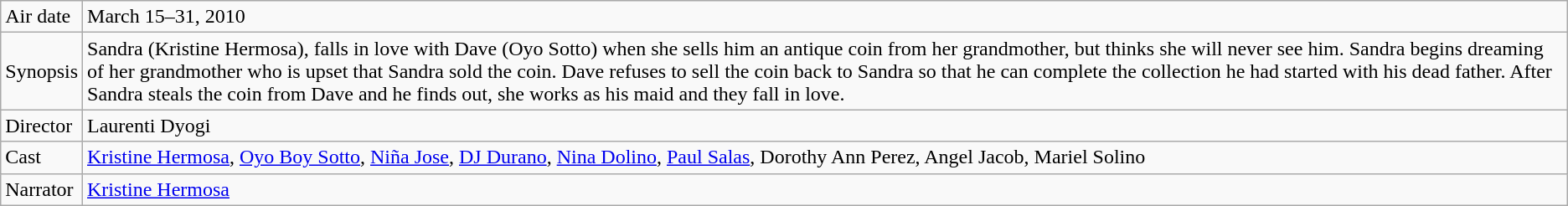<table class="wikitable">
<tr>
<td>Air date</td>
<td>March 15–31, 2010</td>
</tr>
<tr>
<td>Synopsis</td>
<td>Sandra (Kristine Hermosa), falls in love with Dave (Oyo Sotto) when she sells him an antique coin from her grandmother, but thinks she will never see him. Sandra begins dreaming of her grandmother who is upset that Sandra sold the coin. Dave refuses to sell the coin back to Sandra so that he can complete the collection he had started with his dead father. After Sandra steals the coin from Dave and he finds out, she works as his maid and they fall in love.</td>
</tr>
<tr>
<td>Director</td>
<td>Laurenti Dyogi</td>
</tr>
<tr>
<td>Cast</td>
<td><a href='#'>Kristine Hermosa</a>, <a href='#'>Oyo Boy Sotto</a>, <a href='#'>Niña Jose</a>, <a href='#'>DJ Durano</a>, <a href='#'>Nina Dolino</a>, <a href='#'>Paul Salas</a>, Dorothy Ann Perez, Angel Jacob, Mariel Solino</td>
</tr>
<tr>
<td>Narrator</td>
<td><a href='#'>Kristine Hermosa</a></td>
</tr>
</table>
